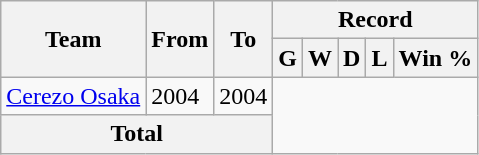<table class="wikitable" style="text-align: center">
<tr>
<th rowspan="2">Team</th>
<th rowspan="2">From</th>
<th rowspan="2">To</th>
<th colspan="5">Record</th>
</tr>
<tr>
<th>G</th>
<th>W</th>
<th>D</th>
<th>L</th>
<th>Win %</th>
</tr>
<tr>
<td align="left"><a href='#'>Cerezo Osaka</a></td>
<td align="left">2004</td>
<td align="left">2004<br></td>
</tr>
<tr>
<th colspan="3">Total<br></th>
</tr>
</table>
